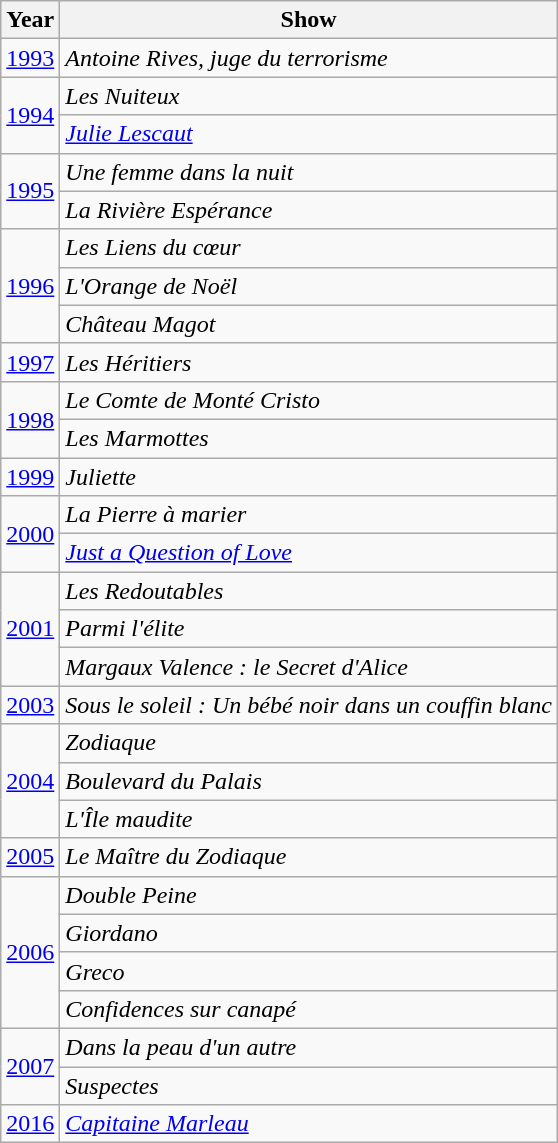<table class="wikitable" border=1>
<tr>
<th>Year</th>
<th>Show</th>
</tr>
<tr>
<td><a href='#'>1993</a></td>
<td><em>Antoine Rives, juge du terrorisme</em></td>
</tr>
<tr>
<td rowspan=2><a href='#'>1994</a></td>
<td><em>Les Nuiteux</em></td>
</tr>
<tr>
<td><em><a href='#'>Julie Lescaut</a></em></td>
</tr>
<tr>
<td rowspan=2><a href='#'>1995</a></td>
<td><em>Une femme dans la nuit</em></td>
</tr>
<tr>
<td><em>La Rivière Espérance</em></td>
</tr>
<tr>
<td rowspan=3><a href='#'>1996</a></td>
<td><em>Les Liens du cœur</em></td>
</tr>
<tr>
<td><em>L'Orange de Noël</em></td>
</tr>
<tr>
<td><em>Château Magot</em></td>
</tr>
<tr>
<td><a href='#'>1997</a></td>
<td><em>Les Héritiers</em></td>
</tr>
<tr>
<td rowspan=2><a href='#'>1998</a></td>
<td><em>Le Comte de Monté Cristo</em></td>
</tr>
<tr>
<td><em>Les Marmottes</em></td>
</tr>
<tr>
<td><a href='#'>1999</a></td>
<td><em>Juliette</em></td>
</tr>
<tr>
<td rowspan=2><a href='#'>2000</a></td>
<td><em>La Pierre à marier</em></td>
</tr>
<tr>
<td><em><a href='#'>Just a Question of Love</a></em></td>
</tr>
<tr>
<td rowspan=3><a href='#'>2001</a></td>
<td><em>Les Redoutables</em></td>
</tr>
<tr>
<td><em>Parmi l'élite</em></td>
</tr>
<tr>
<td><em>Margaux Valence : le Secret d'Alice</em></td>
</tr>
<tr>
<td><a href='#'>2003</a></td>
<td><em>Sous le soleil : Un bébé noir dans un couffin blanc</em></td>
</tr>
<tr>
<td rowspan=3><a href='#'>2004</a></td>
<td><em>Zodiaque</em></td>
</tr>
<tr>
<td><em>Boulevard du Palais</em></td>
</tr>
<tr>
<td><em>L'Île maudite</em></td>
</tr>
<tr>
<td><a href='#'>2005</a></td>
<td><em>Le Maître du Zodiaque</em></td>
</tr>
<tr>
<td rowspan=4><a href='#'>2006</a></td>
<td><em>Double Peine</em></td>
</tr>
<tr>
<td><em>Giordano</em></td>
</tr>
<tr>
<td><em>Greco</em></td>
</tr>
<tr>
<td><em>Confidences sur canapé</em></td>
</tr>
<tr>
<td rowspan= 2><a href='#'>2007</a></td>
<td><em>Dans la peau d'un autre</em></td>
</tr>
<tr>
<td><em>Suspectes</em></td>
</tr>
<tr>
<td><a href='#'>2016</a></td>
<td><em><a href='#'>Capitaine Marleau</a></em></td>
</tr>
</table>
